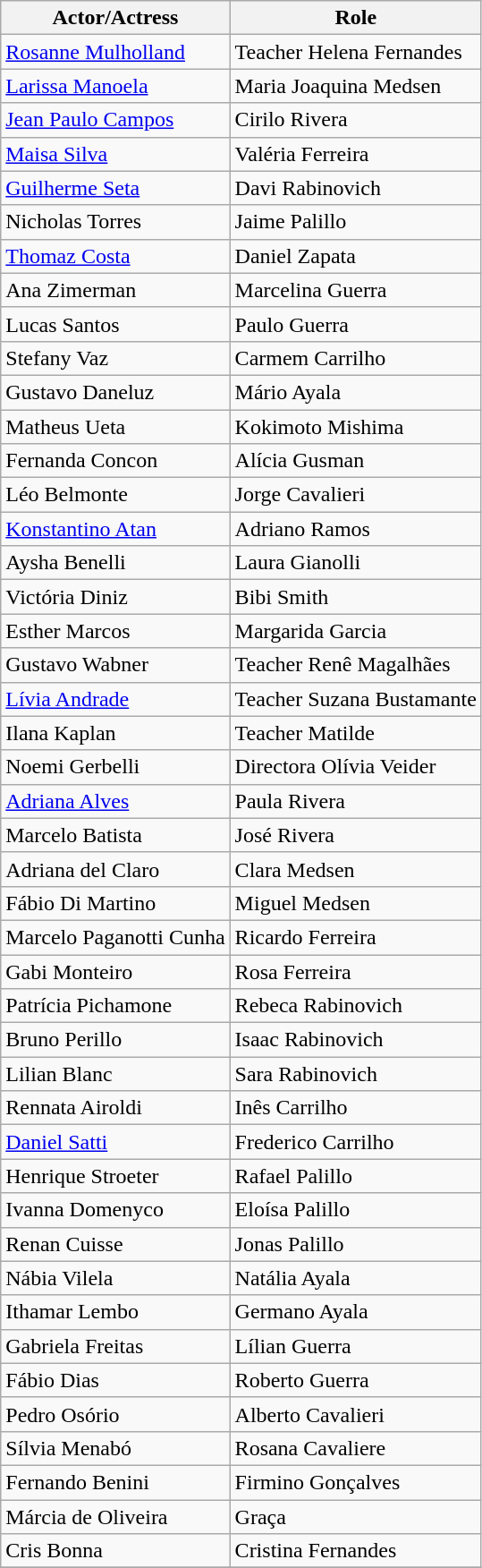<table class="wikitable">
<tr>
<th>Actor/Actress</th>
<th>Role</th>
</tr>
<tr>
<td><a href='#'>Rosanne Mulholland</a></td>
<td>Teacher Helena Fernandes</td>
</tr>
<tr>
<td><a href='#'>Larissa Manoela</a></td>
<td>Maria Joaquina Medsen</td>
</tr>
<tr>
<td><a href='#'>Jean Paulo Campos</a></td>
<td>Cirilo Rivera</td>
</tr>
<tr>
<td><a href='#'>Maisa Silva</a></td>
<td>Valéria Ferreira</td>
</tr>
<tr>
<td><a href='#'>Guilherme Seta</a></td>
<td>Davi Rabinovich</td>
</tr>
<tr>
<td>Nicholas Torres</td>
<td>Jaime Palillo</td>
</tr>
<tr>
<td><a href='#'>Thomaz Costa</a></td>
<td>Daniel Zapata</td>
</tr>
<tr>
<td>Ana Zimerman</td>
<td>Marcelina Guerra</td>
</tr>
<tr>
<td>Lucas Santos</td>
<td>Paulo Guerra</td>
</tr>
<tr>
<td>Stefany Vaz</td>
<td>Carmem Carrilho</td>
</tr>
<tr>
<td>Gustavo Daneluz</td>
<td>Mário Ayala</td>
</tr>
<tr>
<td>Matheus Ueta</td>
<td>Kokimoto Mishima</td>
</tr>
<tr>
<td>Fernanda Concon</td>
<td>Alícia Gusman</td>
</tr>
<tr>
<td>Léo Belmonte</td>
<td>Jorge Cavalieri</td>
</tr>
<tr>
<td><a href='#'>Konstantino Atan</a></td>
<td>Adriano Ramos</td>
</tr>
<tr>
<td>Aysha Benelli</td>
<td>Laura Gianolli</td>
</tr>
<tr>
<td>Victória Diniz</td>
<td>Bibi Smith</td>
</tr>
<tr>
<td>Esther Marcos</td>
<td>Margarida Garcia</td>
</tr>
<tr>
<td>Gustavo Wabner</td>
<td>Teacher Renê Magalhães</td>
</tr>
<tr>
<td><a href='#'>Lívia Andrade</a></td>
<td>Teacher Suzana Bustamante</td>
</tr>
<tr>
<td>Ilana Kaplan</td>
<td>Teacher Matilde</td>
</tr>
<tr>
<td>Noemi Gerbelli</td>
<td>Directora Olívia Veider</td>
</tr>
<tr>
<td><a href='#'>Adriana Alves</a></td>
<td>Paula Rivera</td>
</tr>
<tr>
<td>Marcelo Batista</td>
<td>José Rivera</td>
</tr>
<tr>
<td>Adriana del Claro</td>
<td>Clara Medsen</td>
</tr>
<tr>
<td>Fábio Di Martino</td>
<td>Miguel Medsen</td>
</tr>
<tr>
<td>Marcelo Paganotti Cunha</td>
<td>Ricardo Ferreira</td>
</tr>
<tr>
<td>Gabi Monteiro</td>
<td>Rosa Ferreira</td>
</tr>
<tr>
<td>Patrícia Pichamone</td>
<td>Rebeca Rabinovich</td>
</tr>
<tr>
<td>Bruno Perillo</td>
<td>Isaac Rabinovich</td>
</tr>
<tr>
<td>Lilian Blanc</td>
<td>Sara Rabinovich</td>
</tr>
<tr>
<td>Rennata Airoldi</td>
<td>Inês Carrilho</td>
</tr>
<tr>
<td><a href='#'>Daniel Satti</a></td>
<td>Frederico Carrilho</td>
</tr>
<tr>
<td>Henrique Stroeter</td>
<td>Rafael Palillo</td>
</tr>
<tr>
<td>Ivanna Domenyco</td>
<td>Eloísa Palillo</td>
</tr>
<tr>
<td>Renan Cuisse</td>
<td>Jonas Palillo</td>
</tr>
<tr>
<td>Nábia Vilela</td>
<td>Natália Ayala</td>
</tr>
<tr>
<td>Ithamar Lembo</td>
<td>Germano Ayala</td>
</tr>
<tr>
<td>Gabriela Freitas</td>
<td>Lílian Guerra</td>
</tr>
<tr>
<td>Fábio Dias</td>
<td>Roberto Guerra</td>
</tr>
<tr>
<td>Pedro Osório</td>
<td>Alberto Cavalieri</td>
</tr>
<tr>
<td>Sílvia Menabó</td>
<td>Rosana Cavaliere</td>
</tr>
<tr>
<td>Fernando Benini</td>
<td>Firmino Gonçalves</td>
</tr>
<tr>
<td>Márcia de Oliveira</td>
<td>Graça</td>
</tr>
<tr>
<td>Cris Bonna</td>
<td>Cristina Fernandes</td>
</tr>
<tr>
</tr>
</table>
